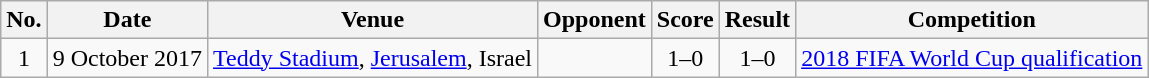<table class="wikitable sortable">
<tr>
<th scope="col">No.</th>
<th scope="col">Date</th>
<th scope="col">Venue</th>
<th scope="col">Opponent</th>
<th scope="col">Score</th>
<th scope="col">Result</th>
<th scope="col">Competition</th>
</tr>
<tr>
<td align="center">1</td>
<td>9 October 2017</td>
<td><a href='#'>Teddy Stadium</a>, <a href='#'>Jerusalem</a>, Israel</td>
<td></td>
<td align="center">1–0</td>
<td align="center">1–0</td>
<td><a href='#'>2018 FIFA World Cup qualification</a></td>
</tr>
</table>
